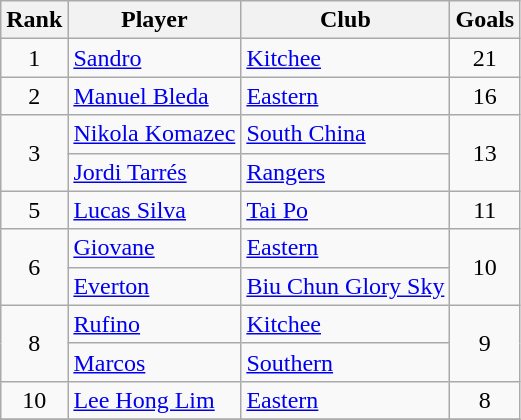<table class="wikitable" style="text-align:center">
<tr>
<th>Rank</th>
<th>Player</th>
<th>Club</th>
<th>Goals</th>
</tr>
<tr>
<td>1</td>
<td align=left><a href='#'>Sandro</a></td>
<td align=left><a href='#'>Kitchee</a></td>
<td>21</td>
</tr>
<tr>
<td>2</td>
<td align=left> <a href='#'>Manuel Bleda</a></td>
<td align=left><a href='#'>Eastern</a></td>
<td>16</td>
</tr>
<tr>
<td rowspan="2">3</td>
<td align=left> <a href='#'>Nikola Komazec</a></td>
<td align=left><a href='#'>South China</a></td>
<td rowspan="2">13</td>
</tr>
<tr>
<td align=left> <a href='#'>Jordi Tarrés</a></td>
<td align=left><a href='#'>Rangers</a></td>
</tr>
<tr>
<td>5</td>
<td align=left> <a href='#'>Lucas Silva</a></td>
<td align=left><a href='#'>Tai Po</a></td>
<td>11</td>
</tr>
<tr>
<td rowspan="2">6</td>
<td align=left> <a href='#'>Giovane</a></td>
<td align=left><a href='#'>Eastern</a></td>
<td rowspan="2">10</td>
</tr>
<tr>
<td align=left> <a href='#'>Everton</a></td>
<td align=left><a href='#'>Biu Chun Glory Sky</a></td>
</tr>
<tr>
<td rowspan="2">8</td>
<td align=left> <a href='#'>Rufino</a></td>
<td align=left><a href='#'>Kitchee</a></td>
<td rowspan="2">9</td>
</tr>
<tr>
<td align=left> <a href='#'>Marcos</a></td>
<td align=left><a href='#'>Southern</a></td>
</tr>
<tr>
<td>10</td>
<td align=left><a href='#'>Lee Hong Lim</a></td>
<td align=left><a href='#'>Eastern</a></td>
<td>8</td>
</tr>
<tr>
</tr>
</table>
